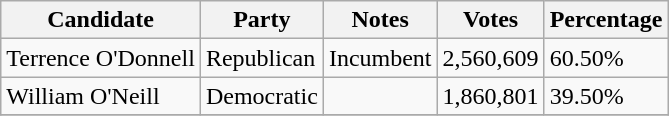<table class="sortable wikitable">
<tr>
<th>Candidate</th>
<th>Party</th>
<th>Notes</th>
<th>Votes</th>
<th>Percentage</th>
</tr>
<tr>
<td>Terrence O'Donnell</td>
<td>Republican</td>
<td>Incumbent</td>
<td>2,560,609</td>
<td>60.50%</td>
</tr>
<tr>
<td>William O'Neill</td>
<td>Democratic</td>
<td></td>
<td>1,860,801</td>
<td>39.50%</td>
</tr>
<tr>
</tr>
</table>
